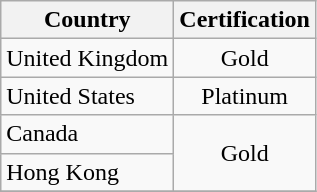<table class="wikitable">
<tr>
<th align="left">Country</th>
<th align="left">Certification</th>
</tr>
<tr>
<td align="left">United Kingdom</td>
<td align="center">Gold</td>
</tr>
<tr>
<td align="left">United States</td>
<td align="center">Platinum</td>
</tr>
<tr>
<td align="left">Canada</td>
<td align="center" rowspan="2">Gold</td>
</tr>
<tr>
<td align="left">Hong Kong</td>
</tr>
<tr>
</tr>
</table>
